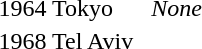<table>
<tr>
<td>1964 Tokyo <br></td>
<td></td>
<td></td>
<td><em>None</em></td>
</tr>
<tr>
<td>1968 Tel Aviv <br></td>
<td></td>
<td></td>
<td></td>
</tr>
</table>
